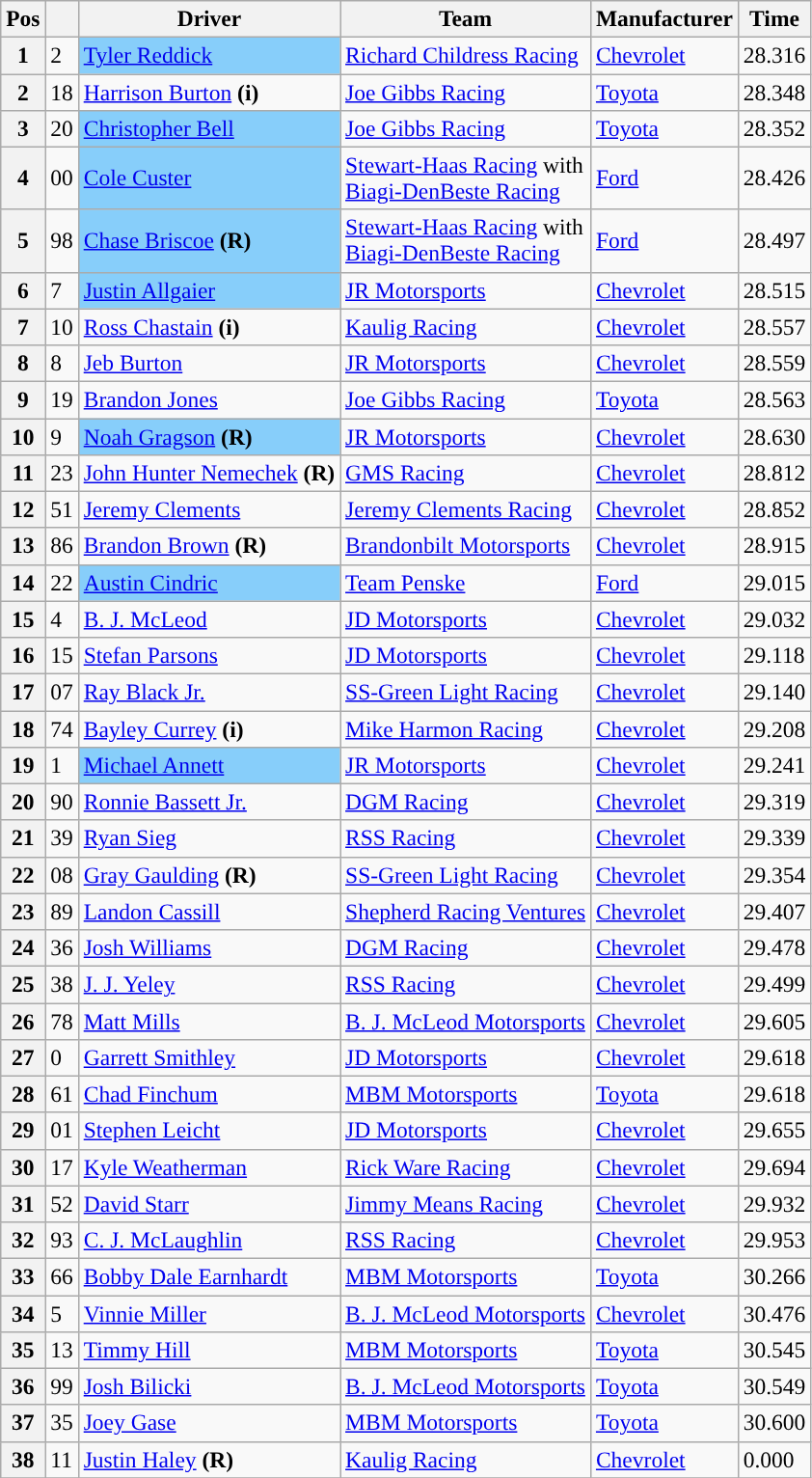<table class="wikitable" style="font-size:98%">
<tr>
<th>Pos</th>
<th></th>
<th>Driver</th>
<th>Team</th>
<th>Manufacturer</th>
<th>Time</th>
</tr>
<tr>
<th>1</th>
<td>2</td>
<td style="text-align:left;background:#87CEFA"><a href='#'>Tyler Reddick</a></td>
<td><a href='#'>Richard Childress Racing</a></td>
<td><a href='#'>Chevrolet</a></td>
<td>28.316</td>
</tr>
<tr>
<th>2</th>
<td>18</td>
<td><a href='#'>Harrison Burton</a> <strong>(i)</strong></td>
<td><a href='#'>Joe Gibbs Racing</a></td>
<td><a href='#'>Toyota</a></td>
<td>28.348</td>
</tr>
<tr>
<th>3</th>
<td>20</td>
<td style="text-align:left;background:#87CEFA"><a href='#'>Christopher Bell</a></td>
<td><a href='#'>Joe Gibbs Racing</a></td>
<td><a href='#'>Toyota</a></td>
<td>28.352</td>
</tr>
<tr>
<th>4</th>
<td>00</td>
<td style="text-align:left;background:#87CEFA"><a href='#'>Cole Custer</a></td>
<td><a href='#'>Stewart-Haas Racing</a> with <br> <a href='#'>Biagi-DenBeste Racing</a></td>
<td><a href='#'>Ford</a></td>
<td>28.426</td>
</tr>
<tr>
<th>5</th>
<td>98</td>
<td style="text-align:left;background:#87CEFA"><a href='#'>Chase Briscoe</a> <strong>(R)</strong></td>
<td><a href='#'>Stewart-Haas Racing</a> with <br> <a href='#'>Biagi-DenBeste Racing</a></td>
<td><a href='#'>Ford</a></td>
<td>28.497</td>
</tr>
<tr>
<th>6</th>
<td>7</td>
<td style="text-align:left;background:#87CEFA"><a href='#'>Justin Allgaier</a></td>
<td><a href='#'>JR Motorsports</a></td>
<td><a href='#'>Chevrolet</a></td>
<td>28.515</td>
</tr>
<tr>
<th>7</th>
<td>10</td>
<td><a href='#'>Ross Chastain</a> <strong>(i)</strong></td>
<td><a href='#'>Kaulig Racing</a></td>
<td><a href='#'>Chevrolet</a></td>
<td>28.557</td>
</tr>
<tr>
<th>8</th>
<td>8</td>
<td><a href='#'>Jeb Burton</a></td>
<td><a href='#'>JR Motorsports</a></td>
<td><a href='#'>Chevrolet</a></td>
<td>28.559</td>
</tr>
<tr>
<th>9</th>
<td>19</td>
<td><a href='#'>Brandon Jones</a></td>
<td><a href='#'>Joe Gibbs Racing</a></td>
<td><a href='#'>Toyota</a></td>
<td>28.563</td>
</tr>
<tr>
<th>10</th>
<td>9</td>
<td style="text-align:left;background:#87CEFA"><a href='#'>Noah Gragson</a> <strong>(R)</strong></td>
<td><a href='#'>JR Motorsports</a></td>
<td><a href='#'>Chevrolet</a></td>
<td>28.630</td>
</tr>
<tr>
<th>11</th>
<td>23</td>
<td><a href='#'>John Hunter Nemechek</a> <strong>(R)</strong></td>
<td><a href='#'>GMS Racing</a></td>
<td><a href='#'>Chevrolet</a></td>
<td>28.812</td>
</tr>
<tr>
<th>12</th>
<td>51</td>
<td><a href='#'>Jeremy Clements</a></td>
<td><a href='#'>Jeremy Clements Racing</a></td>
<td><a href='#'>Chevrolet</a></td>
<td>28.852</td>
</tr>
<tr>
<th>13</th>
<td>86</td>
<td><a href='#'>Brandon Brown</a> <strong>(R)</strong></td>
<td><a href='#'>Brandonbilt Motorsports</a></td>
<td><a href='#'>Chevrolet</a></td>
<td>28.915</td>
</tr>
<tr>
<th>14</th>
<td>22</td>
<td style="text-align:left;background:#87CEFA"><a href='#'>Austin Cindric</a></td>
<td><a href='#'>Team Penske</a></td>
<td><a href='#'>Ford</a></td>
<td>29.015</td>
</tr>
<tr>
<th>15</th>
<td>4</td>
<td><a href='#'>B. J. McLeod</a></td>
<td><a href='#'>JD Motorsports</a></td>
<td><a href='#'>Chevrolet</a></td>
<td>29.032</td>
</tr>
<tr>
<th>16</th>
<td>15</td>
<td><a href='#'>Stefan Parsons</a></td>
<td><a href='#'>JD Motorsports</a></td>
<td><a href='#'>Chevrolet</a></td>
<td>29.118</td>
</tr>
<tr>
<th>17</th>
<td>07</td>
<td><a href='#'>Ray Black Jr.</a></td>
<td><a href='#'>SS-Green Light Racing</a></td>
<td><a href='#'>Chevrolet</a></td>
<td>29.140</td>
</tr>
<tr>
<th>18</th>
<td>74</td>
<td><a href='#'>Bayley Currey</a> <strong>(i)</strong></td>
<td><a href='#'>Mike Harmon Racing</a></td>
<td><a href='#'>Chevrolet</a></td>
<td>29.208</td>
</tr>
<tr>
<th>19</th>
<td>1</td>
<td style="text-align:left;background:#87CEFA"><a href='#'>Michael Annett</a></td>
<td><a href='#'>JR Motorsports</a></td>
<td><a href='#'>Chevrolet</a></td>
<td>29.241</td>
</tr>
<tr>
<th>20</th>
<td>90</td>
<td><a href='#'>Ronnie Bassett Jr.</a></td>
<td><a href='#'>DGM Racing</a></td>
<td><a href='#'>Chevrolet</a></td>
<td>29.319</td>
</tr>
<tr>
<th>21</th>
<td>39</td>
<td><a href='#'>Ryan Sieg</a></td>
<td><a href='#'>RSS Racing</a></td>
<td><a href='#'>Chevrolet</a></td>
<td>29.339</td>
</tr>
<tr>
<th>22</th>
<td>08</td>
<td><a href='#'>Gray Gaulding</a> <strong>(R)</strong></td>
<td><a href='#'>SS-Green Light Racing</a></td>
<td><a href='#'>Chevrolet</a></td>
<td>29.354</td>
</tr>
<tr>
<th>23</th>
<td>89</td>
<td><a href='#'>Landon Cassill</a></td>
<td><a href='#'>Shepherd Racing Ventures</a></td>
<td><a href='#'>Chevrolet</a></td>
<td>29.407</td>
</tr>
<tr>
<th>24</th>
<td>36</td>
<td><a href='#'>Josh Williams</a></td>
<td><a href='#'>DGM Racing</a></td>
<td><a href='#'>Chevrolet</a></td>
<td>29.478</td>
</tr>
<tr>
<th>25</th>
<td>38</td>
<td><a href='#'>J. J. Yeley</a></td>
<td><a href='#'>RSS Racing</a></td>
<td><a href='#'>Chevrolet</a></td>
<td>29.499</td>
</tr>
<tr>
<th>26</th>
<td>78</td>
<td><a href='#'>Matt Mills</a></td>
<td><a href='#'>B. J. McLeod Motorsports</a></td>
<td><a href='#'>Chevrolet</a></td>
<td>29.605</td>
</tr>
<tr>
<th>27</th>
<td>0</td>
<td><a href='#'>Garrett Smithley</a></td>
<td><a href='#'>JD Motorsports</a></td>
<td><a href='#'>Chevrolet</a></td>
<td>29.618</td>
</tr>
<tr>
<th>28</th>
<td>61</td>
<td><a href='#'>Chad Finchum</a></td>
<td><a href='#'>MBM Motorsports</a></td>
<td><a href='#'>Toyota</a></td>
<td>29.618</td>
</tr>
<tr>
<th>29</th>
<td>01</td>
<td><a href='#'>Stephen Leicht</a></td>
<td><a href='#'>JD Motorsports</a></td>
<td><a href='#'>Chevrolet</a></td>
<td>29.655</td>
</tr>
<tr>
<th>30</th>
<td>17</td>
<td><a href='#'>Kyle Weatherman</a></td>
<td><a href='#'>Rick Ware Racing</a></td>
<td><a href='#'>Chevrolet</a></td>
<td>29.694</td>
</tr>
<tr>
<th>31</th>
<td>52</td>
<td><a href='#'>David Starr</a></td>
<td><a href='#'>Jimmy Means Racing</a></td>
<td><a href='#'>Chevrolet</a></td>
<td>29.932</td>
</tr>
<tr>
<th>32</th>
<td>93</td>
<td><a href='#'>C. J. McLaughlin</a></td>
<td><a href='#'>RSS Racing</a></td>
<td><a href='#'>Chevrolet</a></td>
<td>29.953</td>
</tr>
<tr>
<th>33</th>
<td>66</td>
<td><a href='#'>Bobby Dale Earnhardt</a></td>
<td><a href='#'>MBM Motorsports</a></td>
<td><a href='#'>Toyota</a></td>
<td>30.266</td>
</tr>
<tr>
<th>34</th>
<td>5</td>
<td><a href='#'>Vinnie Miller</a></td>
<td><a href='#'>B. J. McLeod Motorsports</a></td>
<td><a href='#'>Chevrolet</a></td>
<td>30.476</td>
</tr>
<tr>
<th>35</th>
<td>13</td>
<td><a href='#'>Timmy Hill</a></td>
<td><a href='#'>MBM Motorsports</a></td>
<td><a href='#'>Toyota</a></td>
<td>30.545</td>
</tr>
<tr>
<th>36</th>
<td>99</td>
<td><a href='#'>Josh Bilicki</a></td>
<td><a href='#'>B. J. McLeod Motorsports</a></td>
<td><a href='#'>Toyota</a></td>
<td>30.549</td>
</tr>
<tr>
<th>37</th>
<td>35</td>
<td><a href='#'>Joey Gase</a></td>
<td><a href='#'>MBM Motorsports</a></td>
<td><a href='#'>Toyota</a></td>
<td>30.600</td>
</tr>
<tr>
<th>38</th>
<td>11</td>
<td><a href='#'>Justin Haley</a> <strong>(R)</strong></td>
<td><a href='#'>Kaulig Racing</a></td>
<td><a href='#'>Chevrolet</a></td>
<td>0.000</td>
</tr>
<tr>
</tr>
</table>
